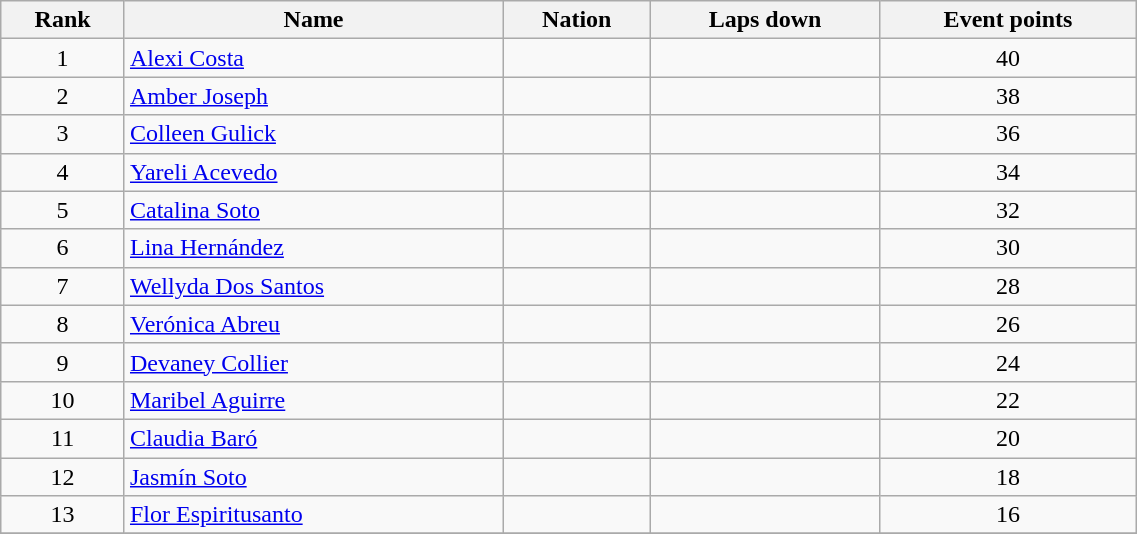<table class="wikitable sortable" style="text-align:center" width=60%>
<tr>
<th>Rank</th>
<th>Name</th>
<th>Nation</th>
<th>Laps down</th>
<th>Event points</th>
</tr>
<tr>
<td>1</td>
<td align=left><a href='#'>Alexi Costa</a></td>
<td align=left></td>
<td></td>
<td>40</td>
</tr>
<tr>
<td>2</td>
<td align=left><a href='#'>Amber Joseph</a></td>
<td align=left></td>
<td></td>
<td>38</td>
</tr>
<tr>
<td>3</td>
<td align=left><a href='#'>Colleen Gulick</a></td>
<td align=left></td>
<td></td>
<td>36</td>
</tr>
<tr>
<td>4</td>
<td align=left><a href='#'>Yareli Acevedo</a></td>
<td align=left></td>
<td></td>
<td>34</td>
</tr>
<tr>
<td>5</td>
<td align=left><a href='#'>Catalina Soto</a></td>
<td align=left></td>
<td></td>
<td>32</td>
</tr>
<tr>
<td>6</td>
<td align=left><a href='#'>Lina Hernández</a></td>
<td align=left></td>
<td></td>
<td>30</td>
</tr>
<tr>
<td>7</td>
<td align=left><a href='#'>Wellyda Dos Santos</a></td>
<td align=left></td>
<td></td>
<td>28</td>
</tr>
<tr>
<td>8</td>
<td align=left><a href='#'>Verónica Abreu</a></td>
<td align=left></td>
<td></td>
<td>26</td>
</tr>
<tr>
<td>9</td>
<td align=left><a href='#'>Devaney Collier</a></td>
<td align=left></td>
<td></td>
<td>24</td>
</tr>
<tr>
<td>10</td>
<td align=left><a href='#'>Maribel Aguirre</a></td>
<td align=left></td>
<td></td>
<td>22</td>
</tr>
<tr>
<td>11</td>
<td align=left><a href='#'>Claudia Baró</a></td>
<td align=left></td>
<td></td>
<td>20</td>
</tr>
<tr>
<td>12</td>
<td align=left><a href='#'>Jasmín Soto</a></td>
<td align=left></td>
<td></td>
<td>18</td>
</tr>
<tr>
<td>13</td>
<td align=left><a href='#'>Flor Espiritusanto</a></td>
<td align=left></td>
<td></td>
<td>16</td>
</tr>
<tr>
</tr>
</table>
